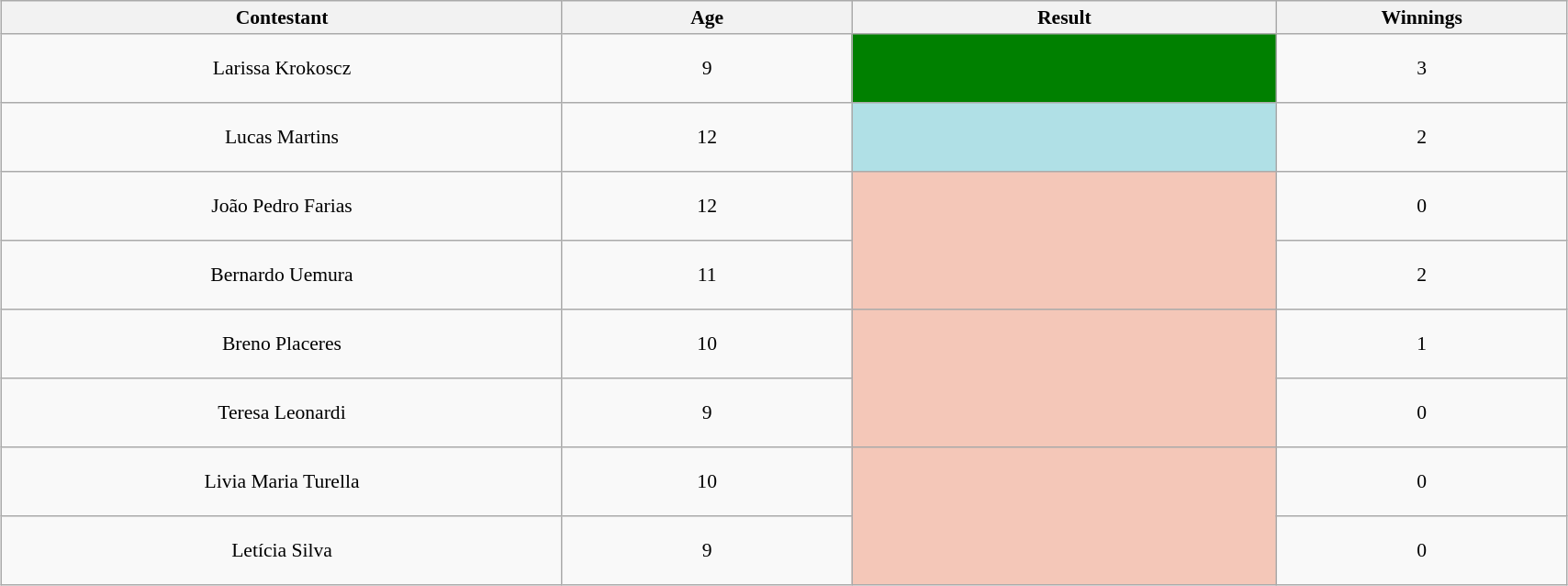<table class="wikitable sortable" style="margin:1em auto; text-align:center; font-size:90%; width:90%;">
<tr>
<th width="200px">Contestant</th>
<th width="100px">Age</th>
<th width="150px">Result</th>
<th width="100px">Winnings</th>
</tr>
<tr style="height:50px">
<td>Larissa Krokoscz</td>
<td>9</td>
<td bgcolor=008000></td>
<td>3</td>
</tr>
<tr style="height:50px">
<td>Lucas Martins</td>
<td>12</td>
<td bgcolor=B0E0E6></td>
<td>2</td>
</tr>
<tr style="height:50px">
<td>João Pedro Farias</td>
<td>12</td>
<td rowspan="2" bgcolor=F4C7B8></td>
<td>0</td>
</tr>
<tr style="height:50px">
<td>Bernardo Uemura</td>
<td>11</td>
<td>2</td>
</tr>
<tr style="height:50px">
<td>Breno Placeres</td>
<td>10</td>
<td rowspan="2" bgcolor=F4C7B8></td>
<td>1</td>
</tr>
<tr style="height:50px">
<td>Teresa Leonardi</td>
<td>9</td>
<td>0</td>
</tr>
<tr style="height:50px">
<td>Livia Maria Turella</td>
<td>10</td>
<td rowspan="2" bgcolor=F4C7B8></td>
<td>0</td>
</tr>
<tr style="height:50px">
<td>Letícia Silva</td>
<td>9</td>
<td>0</td>
</tr>
</table>
